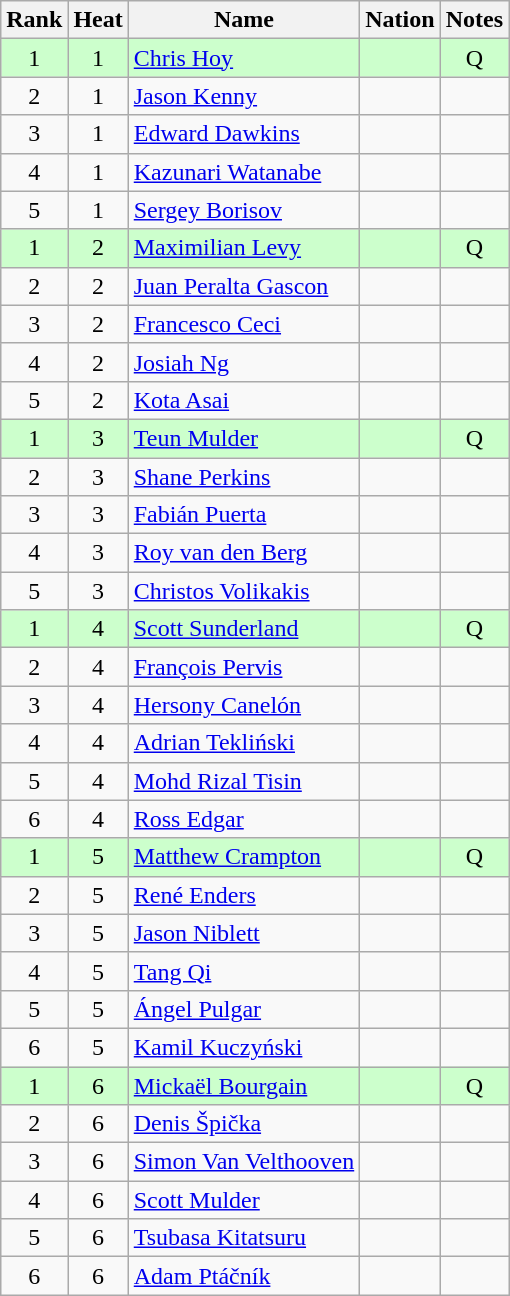<table class="wikitable sortable" style="text-align:center">
<tr>
<th>Rank</th>
<th>Heat</th>
<th>Name</th>
<th>Nation</th>
<th>Notes</th>
</tr>
<tr style="background: #ccffcc;">
<td>1</td>
<td>1</td>
<td align=left><a href='#'>Chris Hoy</a></td>
<td align=left></td>
<td>Q</td>
</tr>
<tr>
<td>2</td>
<td>1</td>
<td align=left><a href='#'>Jason Kenny</a></td>
<td align=left></td>
<td></td>
</tr>
<tr>
<td>3</td>
<td>1</td>
<td align=left><a href='#'>Edward Dawkins</a></td>
<td align=left></td>
<td></td>
</tr>
<tr>
<td>4</td>
<td>1</td>
<td align=left><a href='#'>Kazunari Watanabe</a></td>
<td align=left></td>
<td></td>
</tr>
<tr>
<td>5</td>
<td>1</td>
<td align=left><a href='#'>Sergey Borisov</a></td>
<td align=left></td>
<td></td>
</tr>
<tr style="background: #ccffcc;">
<td>1</td>
<td>2</td>
<td align=left><a href='#'>Maximilian Levy</a></td>
<td align=left></td>
<td>Q</td>
</tr>
<tr>
<td>2</td>
<td>2</td>
<td align=left><a href='#'>Juan Peralta Gascon</a></td>
<td align=left></td>
<td></td>
</tr>
<tr>
<td>3</td>
<td>2</td>
<td align=left><a href='#'>Francesco Ceci</a></td>
<td align=left></td>
<td></td>
</tr>
<tr>
<td>4</td>
<td>2</td>
<td align=left><a href='#'>Josiah Ng</a></td>
<td align=left></td>
<td></td>
</tr>
<tr>
<td>5</td>
<td>2</td>
<td align=left><a href='#'>Kota Asai</a></td>
<td align=left></td>
<td></td>
</tr>
<tr style="background: #ccffcc;">
<td>1</td>
<td>3</td>
<td align=left><a href='#'>Teun Mulder</a></td>
<td align=left></td>
<td>Q</td>
</tr>
<tr>
<td>2</td>
<td>3</td>
<td align=left><a href='#'>Shane Perkins</a></td>
<td align=left></td>
<td></td>
</tr>
<tr>
<td>3</td>
<td>3</td>
<td align=left><a href='#'>Fabián Puerta</a></td>
<td align=left></td>
<td></td>
</tr>
<tr>
<td>4</td>
<td>3</td>
<td align=left><a href='#'>Roy van den Berg</a></td>
<td align=left></td>
<td></td>
</tr>
<tr>
<td>5</td>
<td>3</td>
<td align=left><a href='#'>Christos Volikakis</a></td>
<td align=left></td>
<td></td>
</tr>
<tr style="background: #ccffcc;">
<td>1</td>
<td>4</td>
<td align=left><a href='#'>Scott Sunderland</a></td>
<td align=left></td>
<td>Q</td>
</tr>
<tr>
<td>2</td>
<td>4</td>
<td align=left><a href='#'>François Pervis</a></td>
<td align=left></td>
<td></td>
</tr>
<tr>
<td>3</td>
<td>4</td>
<td align=left><a href='#'>Hersony Canelón</a></td>
<td align=left></td>
<td></td>
</tr>
<tr>
<td>4</td>
<td>4</td>
<td align=left><a href='#'>Adrian Tekliński</a></td>
<td align=left></td>
<td></td>
</tr>
<tr>
<td>5</td>
<td>4</td>
<td align=left><a href='#'>Mohd Rizal Tisin</a></td>
<td align=left></td>
<td></td>
</tr>
<tr>
<td>6</td>
<td>4</td>
<td align=left><a href='#'>Ross Edgar</a></td>
<td align=left></td>
<td></td>
</tr>
<tr style="background: #ccffcc;">
<td>1</td>
<td>5</td>
<td align=left><a href='#'>Matthew Crampton</a></td>
<td align=left></td>
<td>Q</td>
</tr>
<tr>
<td>2</td>
<td>5</td>
<td align=left><a href='#'>René Enders</a></td>
<td align=left></td>
<td></td>
</tr>
<tr>
<td>3</td>
<td>5</td>
<td align=left><a href='#'>Jason Niblett</a></td>
<td align=left></td>
<td></td>
</tr>
<tr>
<td>4</td>
<td>5</td>
<td align=left><a href='#'>Tang Qi</a></td>
<td align=left></td>
<td></td>
</tr>
<tr>
<td>5</td>
<td>5</td>
<td align=left><a href='#'>Ángel Pulgar</a></td>
<td align=left></td>
<td></td>
</tr>
<tr>
<td>6</td>
<td>5</td>
<td align=left><a href='#'>Kamil Kuczyński</a></td>
<td align=left></td>
<td></td>
</tr>
<tr style="background: #ccffcc;">
<td>1</td>
<td>6</td>
<td align=left><a href='#'>Mickaël Bourgain</a></td>
<td align=left></td>
<td>Q</td>
</tr>
<tr>
<td>2</td>
<td>6</td>
<td align=left><a href='#'>Denis Špička</a></td>
<td align=left></td>
<td></td>
</tr>
<tr>
<td>3</td>
<td>6</td>
<td align=left><a href='#'>Simon Van Velthooven</a></td>
<td align=left></td>
<td></td>
</tr>
<tr>
<td>4</td>
<td>6</td>
<td align=left><a href='#'>Scott Mulder</a></td>
<td align=left></td>
<td></td>
</tr>
<tr>
<td>5</td>
<td>6</td>
<td align=left><a href='#'>Tsubasa Kitatsuru</a></td>
<td align=left></td>
<td></td>
</tr>
<tr>
<td>6</td>
<td>6</td>
<td align=left><a href='#'>Adam Ptáčník</a></td>
<td align=left></td>
<td></td>
</tr>
</table>
